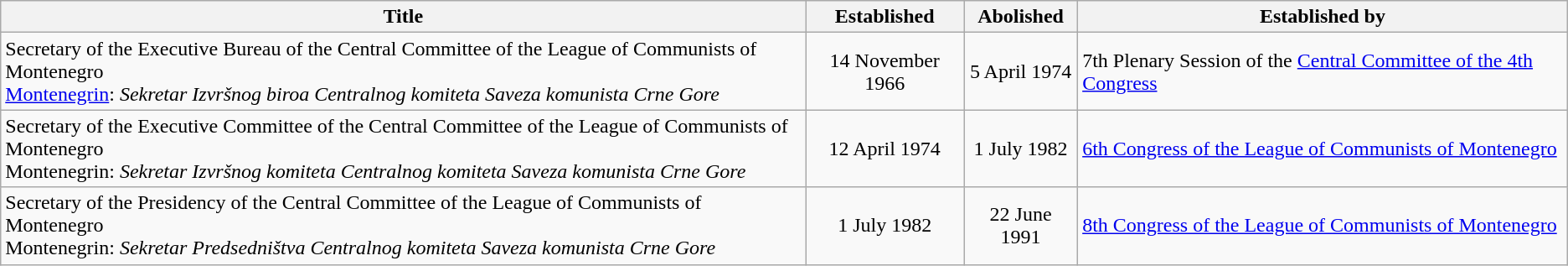<table class="wikitable sortable">
<tr>
<th scope=col>Title</th>
<th scope=col>Established</th>
<th scope=col>Abolished</th>
<th scope=col>Established by</th>
</tr>
<tr>
<td>Secretary of the Executive Bureau of the Central Committee of the League of Communists of Montenegro<br><a href='#'>Montenegrin</a>: <em>Sekretar Izvršnog biroa Centralnog komiteta Saveza komunista Crne Gore</em></td>
<td align="center">14 November 1966</td>
<td align="center">5 April 1974</td>
<td>7th Plenary Session of the <a href='#'>Central Committee of the 4th Congress</a></td>
</tr>
<tr>
<td>Secretary of the Executive Committee of the Central Committee of the League of Communists of Montenegro<br>Montenegrin: <em>Sekretar Izvršnog komiteta Centralnog komiteta Saveza komunista Crne Gore</em></td>
<td align="center">12 April 1974</td>
<td align="center">1 July 1982</td>
<td><a href='#'>6th Congress of the League of Communists of Montenegro</a></td>
</tr>
<tr>
<td>Secretary of the Presidency of the Central Committee of the League of Communists of Montenegro<br>Montenegrin: <em>Sekretar Predsedništva Centralnog komiteta Saveza komunista Crne Gore</em></td>
<td align="center">1 July 1982</td>
<td align="center">22 June 1991</td>
<td><a href='#'>8th Congress of the League of Communists of Montenegro</a></td>
</tr>
</table>
